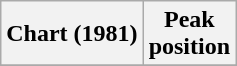<table class="wikitable plainrowheaders" style="text-align:center">
<tr>
<th scope="col">Chart (1981)</th>
<th scope="col">Peak<br>position</th>
</tr>
<tr>
</tr>
</table>
